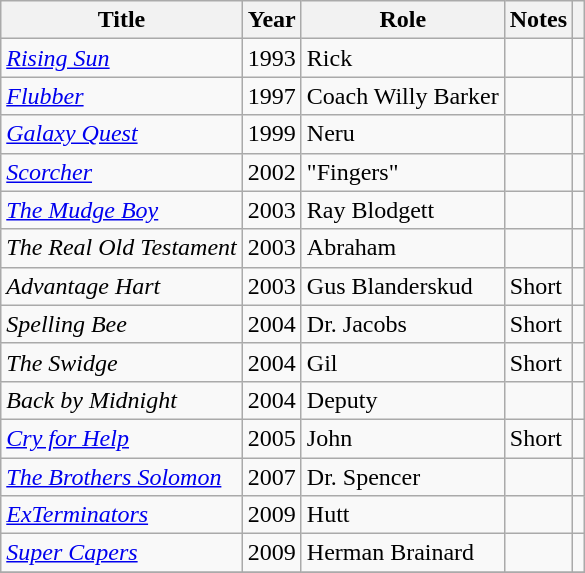<table class="wikitable">
<tr>
<th>Title</th>
<th>Year</th>
<th>Role</th>
<th>Notes</th>
<th></th>
</tr>
<tr>
<td><em><a href='#'>Rising Sun</a></em></td>
<td>1993</td>
<td>Rick</td>
<td></td>
<td></td>
</tr>
<tr>
<td><em><a href='#'>Flubber</a></em></td>
<td>1997</td>
<td>Coach Willy Barker</td>
<td></td>
<td></td>
</tr>
<tr>
<td><em><a href='#'>Galaxy Quest</a></em></td>
<td>1999</td>
<td>Neru</td>
<td></td>
<td></td>
</tr>
<tr>
<td><em><a href='#'>Scorcher</a></em></td>
<td>2002</td>
<td>"Fingers"</td>
<td></td>
<td></td>
</tr>
<tr>
<td><em><a href='#'>The Mudge Boy</a></em></td>
<td>2003</td>
<td>Ray Blodgett</td>
<td></td>
<td></td>
</tr>
<tr>
<td><em>The Real Old Testament</em></td>
<td>2003</td>
<td>Abraham</td>
<td></td>
<td></td>
</tr>
<tr>
<td><em>Advantage Hart</em></td>
<td>2003</td>
<td>Gus Blanderskud</td>
<td>Short</td>
<td></td>
</tr>
<tr>
<td><em>Spelling Bee</em></td>
<td>2004</td>
<td>Dr. Jacobs</td>
<td>Short</td>
<td></td>
</tr>
<tr>
<td><em>The Swidge</em></td>
<td>2004</td>
<td>Gil</td>
<td>Short</td>
<td></td>
</tr>
<tr>
<td><em>Back by Midnight</em></td>
<td>2004</td>
<td>Deputy</td>
<td></td>
<td></td>
</tr>
<tr>
<td><em><a href='#'>Cry for Help</a></em></td>
<td>2005</td>
<td>John</td>
<td>Short</td>
<td></td>
</tr>
<tr>
<td><em><a href='#'>The Brothers Solomon</a></em></td>
<td>2007</td>
<td>Dr. Spencer</td>
<td></td>
<td></td>
</tr>
<tr>
<td><em><a href='#'>ExTerminators</a></em></td>
<td>2009</td>
<td>Hutt</td>
<td></td>
<td></td>
</tr>
<tr>
<td><em><a href='#'>Super Capers</a></em></td>
<td>2009</td>
<td>Herman Brainard</td>
<td></td>
<td></td>
</tr>
<tr>
</tr>
</table>
